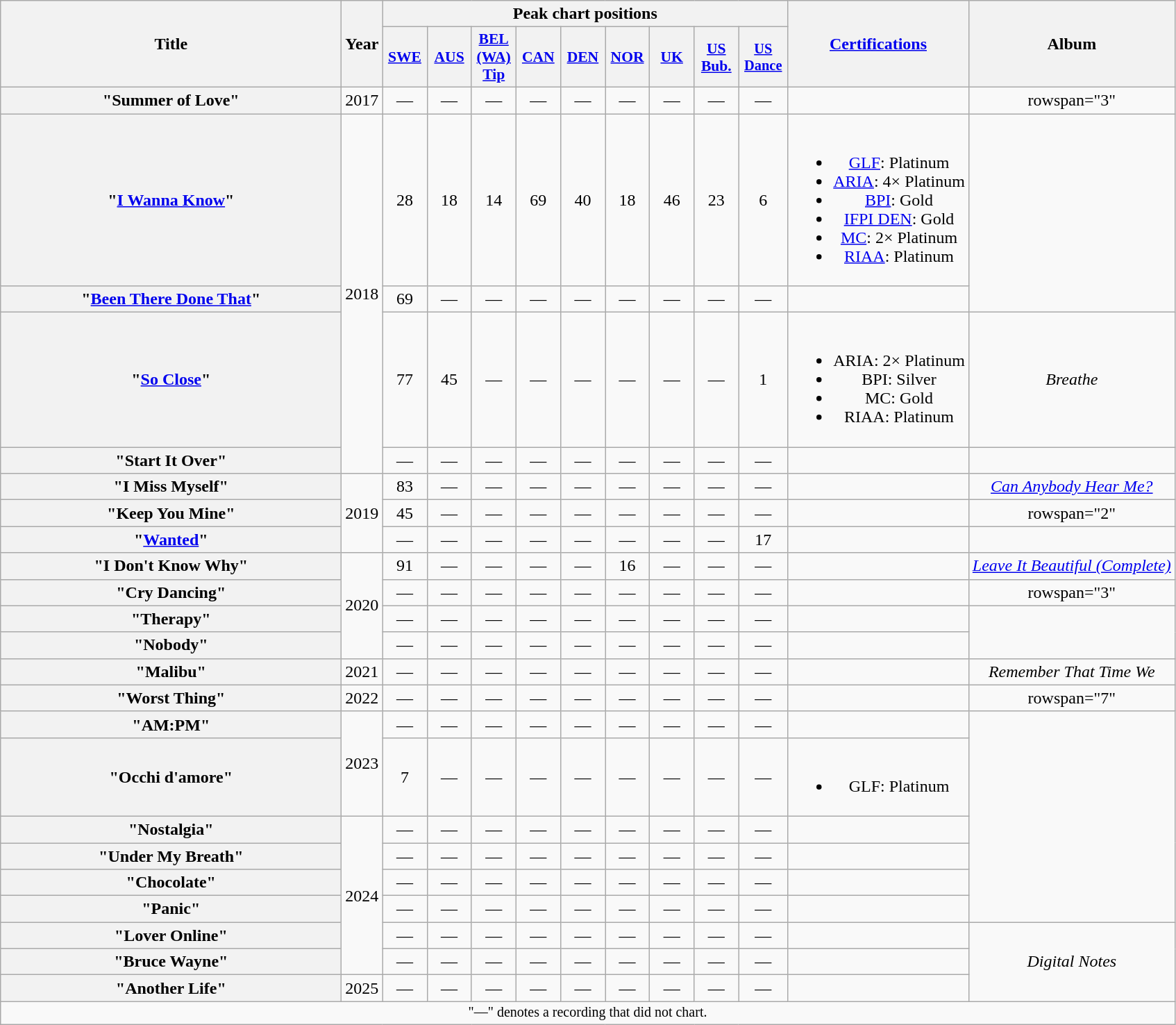<table class="wikitable plainrowheaders" style="text-align:center;">
<tr>
<th scope="col" rowspan="2" style="width:20em;">Title</th>
<th scope="col" rowspan="2" style="width:1em;">Year</th>
<th scope="col" colspan="9">Peak chart positions</th>
<th scope="col" rowspan="2"><a href='#'>Certifications</a></th>
<th scope="col" rowspan="2">Album</th>
</tr>
<tr>
<th scope="col" style="width:2.5em;font-size:90%;"><a href='#'>SWE</a><br></th>
<th scope="col" style="width:2.5em;font-size:90%;"><a href='#'>AUS</a><br></th>
<th scope="col" style="width:2.5em;font-size:90%;"><a href='#'>BEL<br>(WA)<br>Tip</a><br></th>
<th scope="col" style="width:2.5em;font-size:90%;"><a href='#'>CAN</a><br></th>
<th scope="col" style="width:2.5em;font-size:90%;"><a href='#'>DEN</a><br></th>
<th scope="col" style="width:2.5em;font-size:90%;"><a href='#'>NOR</a><br></th>
<th scope="col" style="width:2.5em;font-size:90%;"><a href='#'>UK</a><br></th>
<th scope="col" style="width:2.5em;font-size:90%;"><a href='#'>US<br>Bub.</a><br></th>
<th scope="col" style="width:3em;font-size:85%;"><a href='#'>US Dance</a><br></th>
</tr>
<tr>
<th scope="row">"Summer of Love" <br></th>
<td>2017</td>
<td>—</td>
<td>—</td>
<td>—</td>
<td>—</td>
<td>—</td>
<td>—</td>
<td>—</td>
<td>—</td>
<td>—</td>
<td></td>
<td>rowspan="3" </td>
</tr>
<tr>
<th scope="row">"<a href='#'>I Wanna Know</a>" <br></th>
<td rowspan="4">2018</td>
<td>28</td>
<td>18</td>
<td>14</td>
<td>69</td>
<td>40</td>
<td>18</td>
<td>46</td>
<td>23</td>
<td>6</td>
<td><br><ul><li><a href='#'>GLF</a>: Platinum</li><li><a href='#'>ARIA</a>: 4× Platinum</li><li><a href='#'>BPI</a>: Gold</li><li><a href='#'>IFPI DEN</a>: Gold</li><li><a href='#'>MC</a>: 2× Platinum</li><li><a href='#'>RIAA</a>: Platinum</li></ul></td>
</tr>
<tr>
<th scope="row">"<a href='#'>Been There Done That</a>" <br></th>
<td>69</td>
<td>—</td>
<td>—</td>
<td>—</td>
<td>—</td>
<td>—</td>
<td>—</td>
<td>—</td>
<td>—</td>
<td></td>
</tr>
<tr>
<th scope="row">"<a href='#'>So Close</a>"<br></th>
<td>77</td>
<td>45</td>
<td>—</td>
<td>—</td>
<td>—</td>
<td>—</td>
<td>—</td>
<td>—</td>
<td>1</td>
<td><br><ul><li>ARIA: 2× Platinum</li><li>BPI: Silver</li><li>MC: Gold</li><li>RIAA: Platinum</li></ul></td>
<td><em>Breathe</em></td>
</tr>
<tr>
<th scope="row">"Start It Over"<br></th>
<td>—</td>
<td>—</td>
<td>—</td>
<td>—</td>
<td>—</td>
<td>—</td>
<td>—</td>
<td>—</td>
<td>—</td>
<td></td>
<td></td>
</tr>
<tr>
<th scope="row">"I Miss Myself"<br></th>
<td rowspan="3">2019</td>
<td>83</td>
<td>—</td>
<td>—</td>
<td>—</td>
<td>—</td>
<td>—</td>
<td>—</td>
<td>—</td>
<td>—</td>
<td></td>
<td><em><a href='#'>Can Anybody Hear Me?</a></em></td>
</tr>
<tr>
<th scope="row">"Keep You Mine"<br></th>
<td>45</td>
<td>—</td>
<td>—</td>
<td>—</td>
<td>—</td>
<td>—</td>
<td>—</td>
<td>—</td>
<td>—</td>
<td></td>
<td>rowspan="2" </td>
</tr>
<tr>
<th scope="row">"<a href='#'>Wanted</a>"<br></th>
<td>—</td>
<td>—</td>
<td>—</td>
<td>—</td>
<td>—</td>
<td>—</td>
<td>—</td>
<td>—</td>
<td>17</td>
<td></td>
</tr>
<tr>
<th scope="row">"I Don't Know Why"<br></th>
<td rowspan="4">2020</td>
<td>91</td>
<td>—</td>
<td>—</td>
<td>—</td>
<td>—</td>
<td>16</td>
<td>—</td>
<td>—</td>
<td>—</td>
<td></td>
<td><a href='#'><em>Leave It Beautiful (Complete)</em></a></td>
</tr>
<tr>
<th scope="row">"Cry Dancing"<br></th>
<td>—</td>
<td>—</td>
<td>—</td>
<td>—</td>
<td>—</td>
<td>—</td>
<td>—</td>
<td>—</td>
<td>—</td>
<td></td>
<td>rowspan="3" </td>
</tr>
<tr>
<th scope="row">"Therapy"<br></th>
<td>—</td>
<td>—</td>
<td>—</td>
<td>—</td>
<td>—</td>
<td>—</td>
<td>—</td>
<td>—</td>
<td>—</td>
<td></td>
</tr>
<tr>
<th scope="row">"Nobody"<br></th>
<td>—</td>
<td>—</td>
<td>—</td>
<td>—</td>
<td>—</td>
<td>—</td>
<td>—</td>
<td>—</td>
<td>—</td>
<td></td>
</tr>
<tr>
<th scope="row">"Malibu"<br></th>
<td>2021</td>
<td>—</td>
<td>—</td>
<td>—</td>
<td>—</td>
<td>—</td>
<td>—</td>
<td>—</td>
<td>—</td>
<td>—</td>
<td></td>
<td><em>Remember That Time We</em></td>
</tr>
<tr>
<th scope="row">"Worst Thing"<br></th>
<td>2022</td>
<td>—</td>
<td>—</td>
<td>—</td>
<td>—</td>
<td>—</td>
<td>—</td>
<td>—</td>
<td>—</td>
<td>—</td>
<td></td>
<td>rowspan="7" </td>
</tr>
<tr>
<th scope="row">"AM:PM"<br></th>
<td rowspan="2">2023</td>
<td>—</td>
<td>—</td>
<td>—</td>
<td>—</td>
<td>—</td>
<td>—</td>
<td>—</td>
<td>—</td>
<td>—</td>
<td></td>
</tr>
<tr>
<th scope="row">"Occhi d'amore"<br></th>
<td>7</td>
<td>—</td>
<td>—</td>
<td>—</td>
<td>—</td>
<td>—</td>
<td>—</td>
<td>—</td>
<td>—</td>
<td><br><ul><li>GLF: Platinum</li></ul></td>
</tr>
<tr>
<th scope="row">"Nostalgia"<br></th>
<td rowspan="6">2024</td>
<td>—</td>
<td>—</td>
<td>—</td>
<td>—</td>
<td>—</td>
<td>—</td>
<td>—</td>
<td>—</td>
<td>—</td>
<td></td>
</tr>
<tr>
<th scope="row">"Under My Breath"<br></th>
<td>—</td>
<td>—</td>
<td>—</td>
<td>—</td>
<td>—</td>
<td>—</td>
<td>—</td>
<td>—</td>
<td>—</td>
<td></td>
</tr>
<tr>
<th scope="row">"Chocolate"<br></th>
<td>—</td>
<td>—</td>
<td>—</td>
<td>—</td>
<td>—</td>
<td>—</td>
<td>—</td>
<td>—</td>
<td>—</td>
<td></td>
</tr>
<tr>
<th scope="row">"Panic"<br></th>
<td>—</td>
<td>—</td>
<td>—</td>
<td>—</td>
<td>—</td>
<td>—</td>
<td>—</td>
<td>—</td>
<td>—</td>
<td></td>
</tr>
<tr>
<th scope="row">"Lover Online"<br></th>
<td>—</td>
<td>—</td>
<td>—</td>
<td>—</td>
<td>—</td>
<td>—</td>
<td>—</td>
<td>—</td>
<td>—</td>
<td></td>
<td rowspan="3"><em>Digital Notes</em></td>
</tr>
<tr>
<th scope="row">"Bruce Wayne"<br></th>
<td>—</td>
<td>—</td>
<td>—</td>
<td>—</td>
<td>—</td>
<td>—</td>
<td>—</td>
<td>—</td>
<td>—</td>
<td></td>
</tr>
<tr>
<th scope="row">"Another Life"<br></th>
<td>2025</td>
<td>—</td>
<td>—</td>
<td>—</td>
<td>—</td>
<td>—</td>
<td>—</td>
<td>—</td>
<td>—</td>
<td>—</td>
<td></td>
</tr>
<tr>
<td colspan="16" style="font-size:smaller;">"—" denotes a recording that did not chart.</td>
</tr>
</table>
